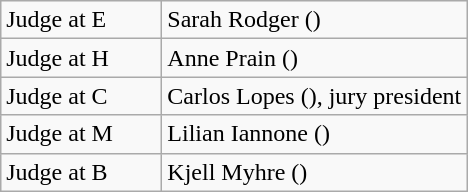<table class="wikitable">
<tr>
<td width=100>Judge at E</td>
<td>Sarah Rodger ()</td>
</tr>
<tr>
<td>Judge at H</td>
<td>Anne Prain ()</td>
</tr>
<tr>
<td>Judge at C</td>
<td>Carlos Lopes (), jury president</td>
</tr>
<tr>
<td>Judge at M</td>
<td>Lilian Iannone ()</td>
</tr>
<tr>
<td>Judge at B</td>
<td>Kjell Myhre ()</td>
</tr>
</table>
